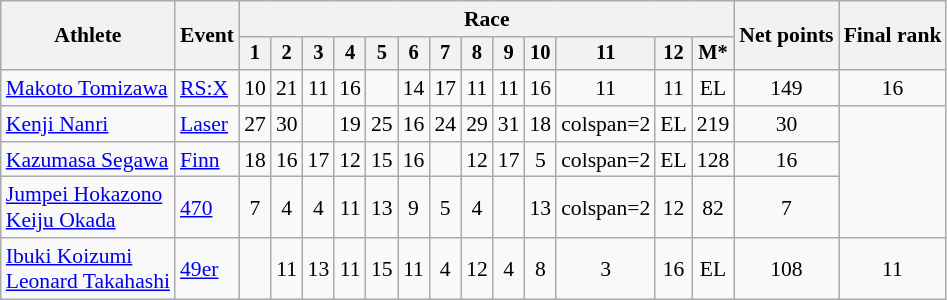<table class="wikitable" style="font-size:90%">
<tr>
<th rowspan="2">Athlete</th>
<th rowspan="2">Event</th>
<th colspan=13>Race</th>
<th rowspan=2>Net points</th>
<th rowspan=2>Final rank</th>
</tr>
<tr style="font-size:95%">
<th>1</th>
<th>2</th>
<th>3</th>
<th>4</th>
<th>5</th>
<th>6</th>
<th>7</th>
<th>8</th>
<th>9</th>
<th>10</th>
<th>11</th>
<th>12</th>
<th>M*</th>
</tr>
<tr align=center>
<td align=left><a href='#'>Makoto Tomizawa</a></td>
<td align=left><a href='#'>RS:X</a></td>
<td>10</td>
<td>21</td>
<td>11</td>
<td>16</td>
<td></td>
<td>14</td>
<td>17</td>
<td>11</td>
<td>11</td>
<td>16</td>
<td>11</td>
<td>11</td>
<td>EL</td>
<td>149</td>
<td>16</td>
</tr>
<tr align=center>
<td align=left><a href='#'>Kenji Nanri</a></td>
<td align=left><a href='#'>Laser</a></td>
<td>27</td>
<td>30</td>
<td></td>
<td>19</td>
<td>25</td>
<td>16</td>
<td>24</td>
<td>29</td>
<td>31</td>
<td>18</td>
<td>colspan=2 </td>
<td>EL</td>
<td>219</td>
<td>30</td>
</tr>
<tr align=center>
<td align=left><a href='#'>Kazumasa Segawa</a></td>
<td align=left><a href='#'>Finn</a></td>
<td>18</td>
<td>16</td>
<td>17</td>
<td>12</td>
<td>15</td>
<td>16</td>
<td></td>
<td>12</td>
<td>17</td>
<td>5</td>
<td>colspan=2 </td>
<td>EL</td>
<td>128</td>
<td>16</td>
</tr>
<tr align=center>
<td align=left><a href='#'>Jumpei Hokazono</a><br><a href='#'>Keiju Okada</a></td>
<td align=left><a href='#'>470</a></td>
<td>7</td>
<td>4</td>
<td>4</td>
<td>11</td>
<td>13</td>
<td>9</td>
<td>5</td>
<td>4</td>
<td></td>
<td>13</td>
<td>colspan=2 </td>
<td>12</td>
<td>82</td>
<td>7</td>
</tr>
<tr align=center>
<td align=left><a href='#'>Ibuki Koizumi</a><br><a href='#'>Leonard Takahashi</a></td>
<td align=left><a href='#'>49er</a></td>
<td></td>
<td>11</td>
<td>13</td>
<td>11</td>
<td>15</td>
<td>11</td>
<td>4</td>
<td>12</td>
<td>4</td>
<td>8</td>
<td>3</td>
<td>16</td>
<td>EL</td>
<td>108</td>
<td>11</td>
</tr>
</table>
